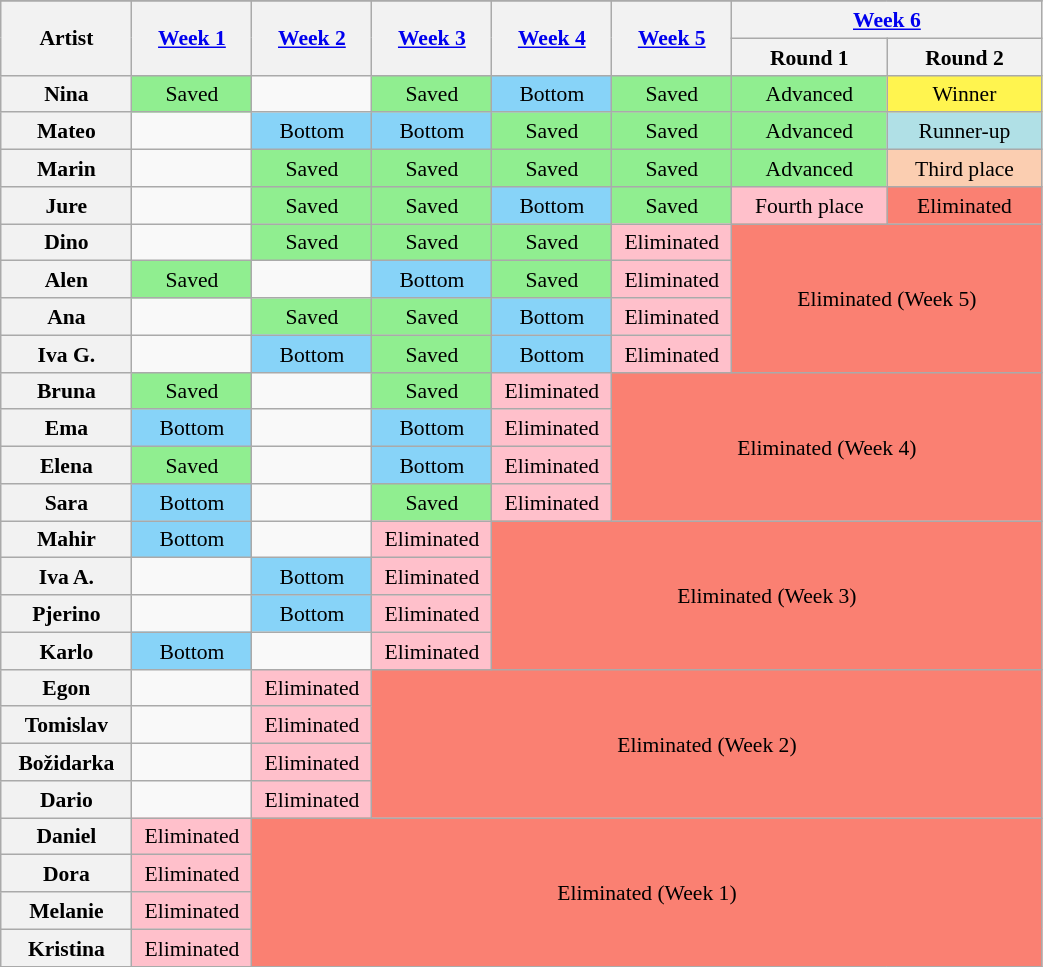<table class="wikitable" style="text-align:center; font-size:90%; line-height:18px; width:55%;">
<tr>
</tr>
<tr>
<th rowspan="2" width="10%">Artist</th>
<th rowspan="2" width="6%"><a href='#'>Week 1</a></th>
<th rowspan="2" width="6%"><a href='#'>Week 2</a></th>
<th rowspan="2" width="6%"><a href='#'>Week 3</a></th>
<th rowspan="2" width="6%"><a href='#'>Week 4</a></th>
<th rowspan="2" width="6%"><a href='#'>Week 5</a></th>
<th colspan="2" width="24%"><a href='#'>Week 6</a></th>
</tr>
<tr>
<th width="12%">Round 1</th>
<th width="12%">Round 2</th>
</tr>
<tr>
<th>Nina</th>
<td style="background:lightgreen;">Saved</td>
<td></td>
<td style="background:lightgreen;">Saved</td>
<td style="background:#87D3F8;">Bottom</td>
<td style="background:lightgreen;">Saved</td>
<td style="background:lightgreen;">Advanced</td>
<td style="background:#FFF44F;">Winner</td>
</tr>
<tr>
<th>Mateo</th>
<td></td>
<td style="background:#87D3F8;">Bottom</td>
<td style="background:#87D3F8;">Bottom</td>
<td style="background:lightgreen;">Saved</td>
<td style="background:lightgreen;">Saved</td>
<td style="background:lightgreen;">Advanced</td>
<td style="background:#B0E0E6">Runner-up</td>
</tr>
<tr>
<th>Marin</th>
<td></td>
<td style="background:lightgreen;">Saved</td>
<td style="background:lightgreen;">Saved</td>
<td style="background:lightgreen;">Saved</td>
<td style="background:lightgreen;">Saved</td>
<td style="background:lightgreen;">Advanced</td>
<td style="background:#FBCEB1;">Third place</td>
</tr>
<tr>
<th>Jure</th>
<td></td>
<td style="background:lightgreen;">Saved</td>
<td style="background:lightgreen;">Saved</td>
<td style="background:#87D3F8;">Bottom</td>
<td style="background:lightgreen;">Saved</td>
<td style="background:pink;">Fourth place</td>
<td style="background:salmon;">Eliminated</td>
</tr>
<tr>
<th>Dino</th>
<td></td>
<td style="background:lightgreen;">Saved</td>
<td style="background:lightgreen;">Saved</td>
<td style="background:lightgreen;">Saved</td>
<td style="background:pink;">Eliminated</td>
<td rowspan="4" colspan="2" style="background:#FA8072;">Eliminated (Week 5)</td>
</tr>
<tr>
<th>Alen</th>
<td style="background:lightgreen;">Saved</td>
<td></td>
<td style="background:#87D3F8;">Bottom</td>
<td style="background:lightgreen;">Saved</td>
<td style="background:pink;">Eliminated</td>
</tr>
<tr>
<th>Ana</th>
<td></td>
<td style="background:lightgreen;">Saved</td>
<td style="background:lightgreen;">Saved</td>
<td style="background:#87D3F8;">Bottom</td>
<td style="background:pink;">Eliminated</td>
</tr>
<tr>
<th>Iva G.</th>
<td></td>
<td style="background:#87D3F8;">Bottom</td>
<td style="background:lightgreen;">Saved</td>
<td style="background:#87D3F8;">Bottom</td>
<td style="background:pink;">Eliminated</td>
</tr>
<tr>
<th>Bruna</th>
<td style="background:lightgreen;">Saved</td>
<td></td>
<td style="background:lightgreen;">Saved</td>
<td style="background:pink;">Eliminated</td>
<td rowspan="4" colspan="3" style="background:#FA8072;">Eliminated (Week 4)</td>
</tr>
<tr>
<th>Ema</th>
<td style="background:#87D3F8;">Bottom</td>
<td></td>
<td style="background:#87D3F8;">Bottom</td>
<td style="background:pink;">Eliminated</td>
</tr>
<tr>
<th>Elena</th>
<td style="background:lightgreen;">Saved</td>
<td></td>
<td style="background:#87D3F8;">Bottom</td>
<td style="background:pink;">Eliminated</td>
</tr>
<tr>
<th>Sara</th>
<td style="background:#87D3F8;">Bottom</td>
<td></td>
<td style="background:lightgreen;">Saved</td>
<td style="background:pink;">Eliminated</td>
</tr>
<tr>
<th>Mahir</th>
<td style="background:#87D3F8;">Bottom</td>
<td></td>
<td style="background:pink;">Eliminated</td>
<td rowspan="4" colspan="4" style="background:#FA8072;">Eliminated (Week 3)</td>
</tr>
<tr>
<th>Iva A.</th>
<td></td>
<td style="background:#87D3F8;">Bottom</td>
<td style="background:pink;">Eliminated</td>
</tr>
<tr>
<th>Pjerino</th>
<td></td>
<td style="background:#87D3F8;">Bottom</td>
<td style="background:pink;">Eliminated</td>
</tr>
<tr>
<th>Karlo</th>
<td style="background:#87D3F8;">Bottom</td>
<td></td>
<td style="background:pink;">Eliminated</td>
</tr>
<tr>
<th>Egon</th>
<td></td>
<td style="background:pink;">Eliminated</td>
<td rowspan="4" colspan="5" style="background:#FA8072;">Eliminated (Week 2)</td>
</tr>
<tr>
<th>Tomislav</th>
<td></td>
<td style="background:pink;">Eliminated</td>
</tr>
<tr>
<th>Božidarka</th>
<td></td>
<td style="background:pink;">Eliminated</td>
</tr>
<tr>
<th>Dario</th>
<td></td>
<td style="background:pink;">Eliminated</td>
</tr>
<tr>
<th>Daniel</th>
<td style="background:pink;">Eliminated</td>
<td rowspan="4" colspan="6" style="background:#FA8072;">Eliminated (Week 1)</td>
</tr>
<tr>
<th>Dora</th>
<td style="background:pink;">Eliminated</td>
</tr>
<tr>
<th>Melanie</th>
<td style="background:pink;">Eliminated</td>
</tr>
<tr>
<th>Kristina</th>
<td style="background:pink;">Eliminated</td>
</tr>
<tr>
</tr>
</table>
